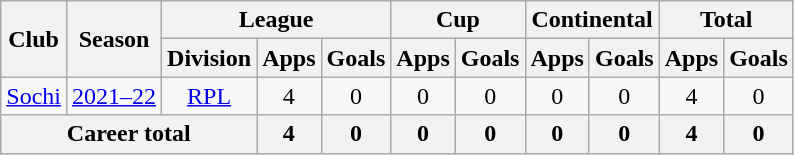<table class="wikitable" style="text-align: center;">
<tr>
<th rowspan=2>Club</th>
<th rowspan=2>Season</th>
<th colspan=3>League</th>
<th colspan=2>Cup</th>
<th colspan=2>Continental</th>
<th colspan=2>Total</th>
</tr>
<tr>
<th>Division</th>
<th>Apps</th>
<th>Goals</th>
<th>Apps</th>
<th>Goals</th>
<th>Apps</th>
<th>Goals</th>
<th>Apps</th>
<th>Goals</th>
</tr>
<tr>
<td><a href='#'>Sochi</a></td>
<td><a href='#'>2021–22</a></td>
<td><a href='#'>RPL</a></td>
<td>4</td>
<td>0</td>
<td>0</td>
<td>0</td>
<td>0</td>
<td>0</td>
<td>4</td>
<td>0</td>
</tr>
<tr>
<th colspan=3>Career total</th>
<th>4</th>
<th>0</th>
<th>0</th>
<th>0</th>
<th>0</th>
<th>0</th>
<th>4</th>
<th>0</th>
</tr>
</table>
